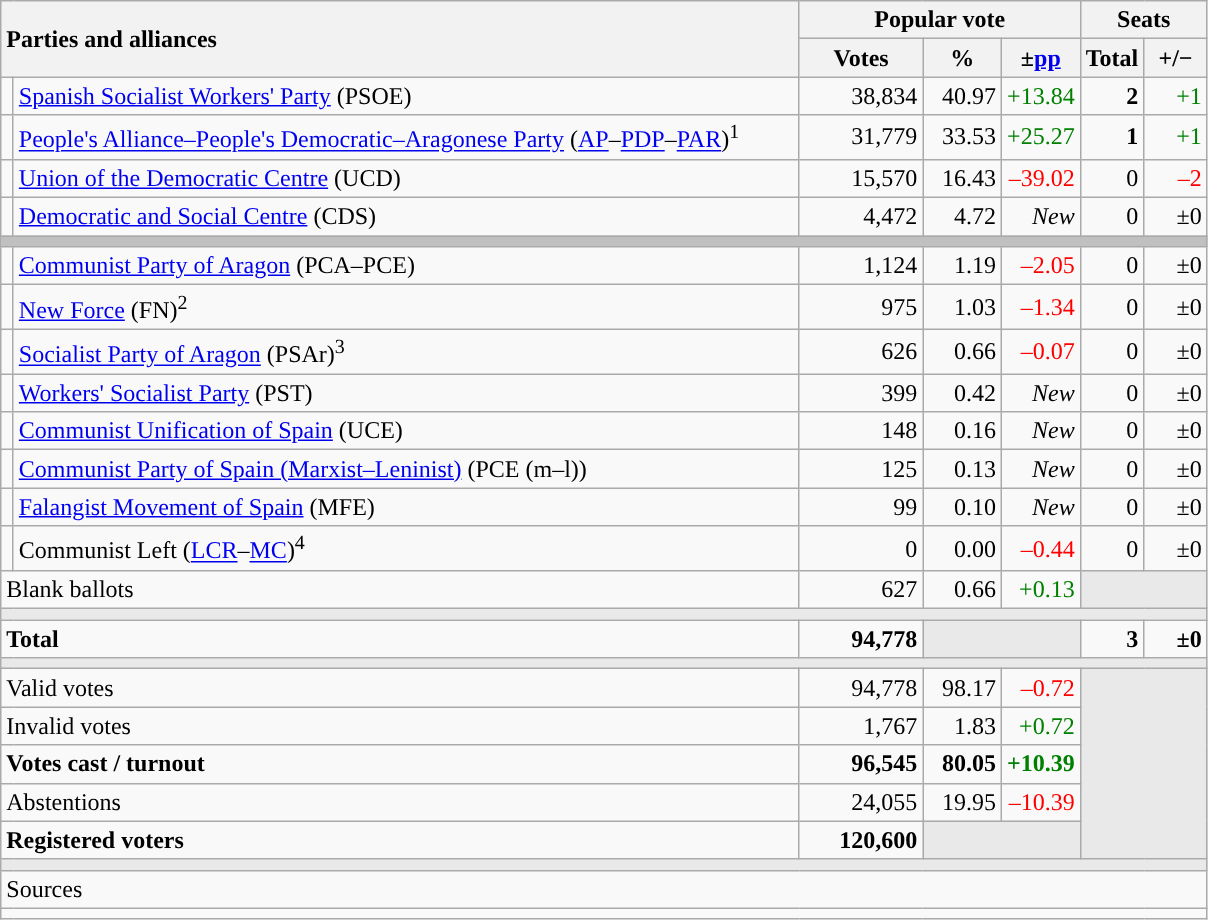<table class="wikitable" style="text-align:right;">
<tr>
<th style="text-align:left;" rowspan="2" colspan="2" width="525">Parties and alliances</th>
<th colspan="3">Popular vote</th>
<th colspan="2">Seats</th>
</tr>
<tr>
<th width="75">Votes</th>
<th width="45">%</th>
<th width="45">±<a href='#'>pp</a></th>
<th width="35">Total</th>
<th width="35">+/−</th>
</tr>
<tr>
<td width="1" style="color:inherit;background:"></td>
<td align="left"><a href='#'>Spanish Socialist Workers' Party</a> (PSOE)</td>
<td>38,834</td>
<td>40.97</td>
<td style="color:green;">+13.84</td>
<td><strong>2</strong></td>
<td style="color:green;">+1</td>
</tr>
<tr>
<td style="color:inherit;background:"></td>
<td align="left"><a href='#'>People's Alliance–People's Democratic–Aragonese Party</a> (<a href='#'>AP</a>–<a href='#'>PDP</a>–<a href='#'>PAR</a>)<sup>1</sup></td>
<td>31,779</td>
<td>33.53</td>
<td style="color:green;">+25.27</td>
<td><strong>1</strong></td>
<td style="color:green;">+1</td>
</tr>
<tr>
<td style="color:inherit;background:"></td>
<td align="left"><a href='#'>Union of the Democratic Centre</a> (UCD)</td>
<td>15,570</td>
<td>16.43</td>
<td style="color:red;">–39.02</td>
<td>0</td>
<td style="color:red;">–2</td>
</tr>
<tr>
<td style="color:inherit;background:"></td>
<td align="left"><a href='#'>Democratic and Social Centre</a> (CDS)</td>
<td>4,472</td>
<td>4.72</td>
<td><em>New</em></td>
<td>0</td>
<td>±0</td>
</tr>
<tr>
<td colspan="7" bgcolor="#C0C0C0"></td>
</tr>
<tr>
<td style="color:inherit;background:"></td>
<td align="left"><a href='#'>Communist Party of Aragon</a> (PCA–PCE)</td>
<td>1,124</td>
<td>1.19</td>
<td style="color:red;">–2.05</td>
<td>0</td>
<td>±0</td>
</tr>
<tr>
<td style="color:inherit;background:"></td>
<td align="left"><a href='#'>New Force</a> (FN)<sup>2</sup></td>
<td>975</td>
<td>1.03</td>
<td style="color:red;">–1.34</td>
<td>0</td>
<td>±0</td>
</tr>
<tr>
<td style="color:inherit;background:"></td>
<td align="left"><a href='#'>Socialist Party of Aragon</a> (PSAr)<sup>3</sup></td>
<td>626</td>
<td>0.66</td>
<td style="color:red;">–0.07</td>
<td>0</td>
<td>±0</td>
</tr>
<tr>
<td style="color:inherit;background:"></td>
<td align="left"><a href='#'>Workers' Socialist Party</a> (PST)</td>
<td>399</td>
<td>0.42</td>
<td><em>New</em></td>
<td>0</td>
<td>±0</td>
</tr>
<tr>
<td style="color:inherit;background:"></td>
<td align="left"><a href='#'>Communist Unification of Spain</a> (UCE)</td>
<td>148</td>
<td>0.16</td>
<td><em>New</em></td>
<td>0</td>
<td>±0</td>
</tr>
<tr>
<td style="color:inherit;background:"></td>
<td align="left"><a href='#'>Communist Party of Spain (Marxist–Leninist)</a> (PCE (m–l))</td>
<td>125</td>
<td>0.13</td>
<td><em>New</em></td>
<td>0</td>
<td>±0</td>
</tr>
<tr>
<td style="color:inherit;background:"></td>
<td align="left"><a href='#'>Falangist Movement of Spain</a> (MFE)</td>
<td>99</td>
<td>0.10</td>
<td><em>New</em></td>
<td>0</td>
<td>±0</td>
</tr>
<tr>
<td style="color:inherit;background:"></td>
<td align="left">Communist Left (<a href='#'>LCR</a>–<a href='#'>MC</a>)<sup>4</sup></td>
<td>0</td>
<td>0.00</td>
<td style="color:red;">–0.44</td>
<td>0</td>
<td>±0</td>
</tr>
<tr>
<td align="left" colspan="2">Blank ballots</td>
<td>627</td>
<td>0.66</td>
<td style="color:green;">+0.13</td>
<td bgcolor="#E9E9E9" colspan="2"></td>
</tr>
<tr>
<td colspan="7" bgcolor="#E9E9E9"></td>
</tr>
<tr style="font-weight:bold;">
<td align="left" colspan="2">Total</td>
<td>94,778</td>
<td bgcolor="#E9E9E9" colspan="2"></td>
<td>3</td>
<td>±0</td>
</tr>
<tr>
<td colspan="7" bgcolor="#E9E9E9"></td>
</tr>
<tr>
<td align="left" colspan="2">Valid votes</td>
<td>94,778</td>
<td>98.17</td>
<td style="color:red;">–0.72</td>
<td bgcolor="#E9E9E9" colspan="2" rowspan="5"></td>
</tr>
<tr>
<td align="left" colspan="2">Invalid votes</td>
<td>1,767</td>
<td>1.83</td>
<td style="color:green;">+0.72</td>
</tr>
<tr style="font-weight:bold;">
<td align="left" colspan="2">Votes cast / turnout</td>
<td>96,545</td>
<td>80.05</td>
<td style="color:green;">+10.39</td>
</tr>
<tr>
<td align="left" colspan="2">Abstentions</td>
<td>24,055</td>
<td>19.95</td>
<td style="color:red;">–10.39</td>
</tr>
<tr style="font-weight:bold;">
<td align="left" colspan="2">Registered voters</td>
<td>120,600</td>
<td bgcolor="#E9E9E9" colspan="2"></td>
</tr>
<tr>
<td colspan="7" bgcolor="#E9E9E9"></td>
</tr>
<tr>
<td align="left" colspan="7">Sources</td>
</tr>
<tr>
<td colspan="7" style="text-align:left; max-width:790px;"></td>
</tr>
</table>
